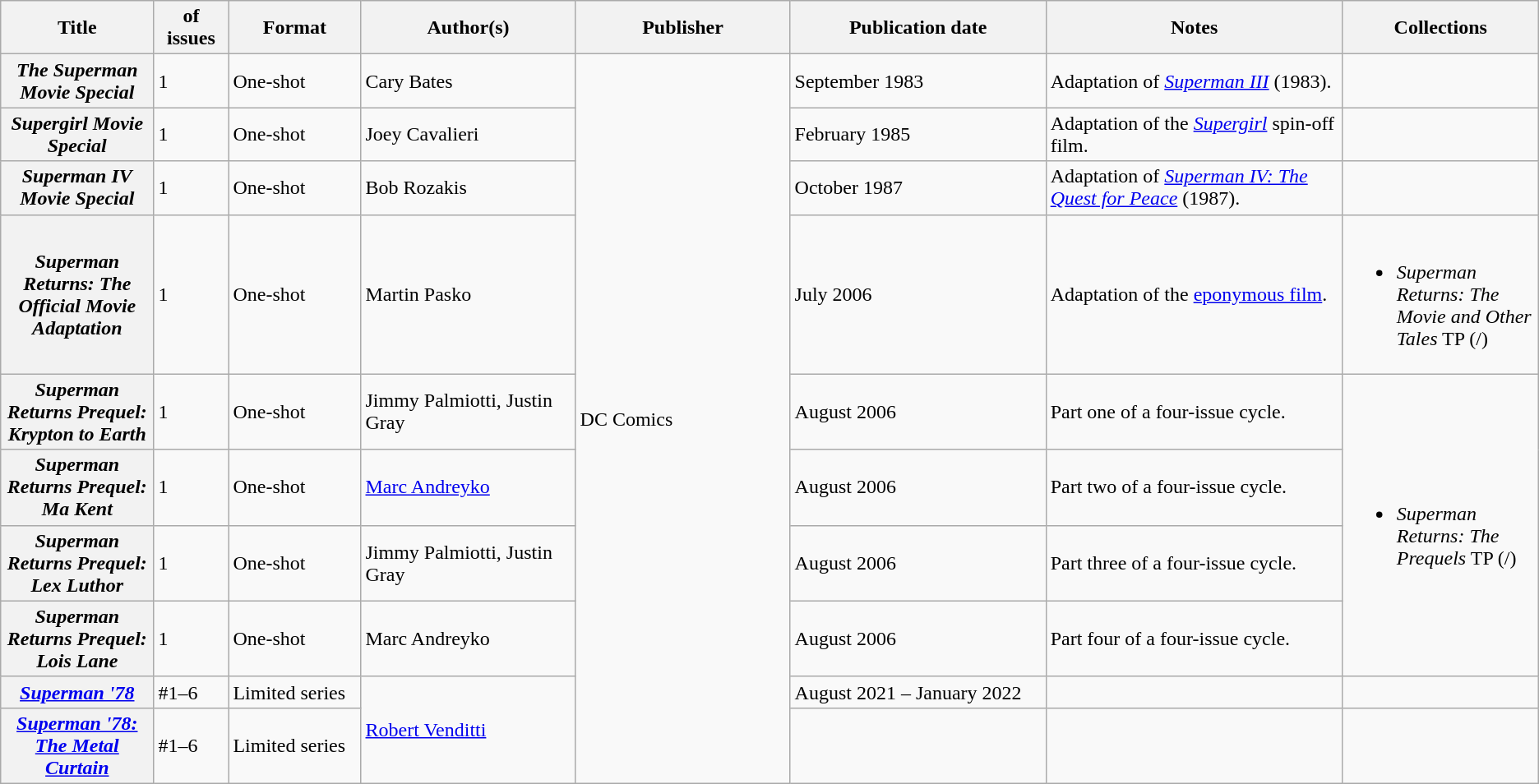<table class="wikitable">
<tr>
<th>Title</th>
<th style="width:40pt"> of issues</th>
<th style="width:75pt">Format</th>
<th style="width:125pt">Author(s)</th>
<th style="width:125pt">Publisher</th>
<th style="width:150pt">Publication date</th>
<th style="width:175pt">Notes</th>
<th>Collections</th>
</tr>
<tr>
<th><em>The Superman Movie Special</em></th>
<td>1</td>
<td>One-shot</td>
<td>Cary Bates</td>
<td rowspan="11">DC Comics</td>
<td>September 1983</td>
<td>Adaptation of <em><a href='#'>Superman III</a></em> (1983).</td>
<td></td>
</tr>
<tr>
<th><em>Supergirl Movie Special</em></th>
<td>1</td>
<td>One-shot</td>
<td>Joey Cavalieri</td>
<td>February 1985</td>
<td>Adaptation of the <em><a href='#'>Supergirl</a></em> spin-off film.</td>
<td></td>
</tr>
<tr>
<th><em>Superman IV Movie Special</em></th>
<td>1</td>
<td>One-shot</td>
<td>Bob Rozakis</td>
<td>October 1987</td>
<td>Adaptation of <em><a href='#'>Superman IV: The Quest for Peace</a></em> (1987).</td>
<td></td>
</tr>
<tr>
<th><em>Superman Returns: The Official Movie Adaptation</em></th>
<td>1</td>
<td>One-shot</td>
<td>Martin Pasko</td>
<td>July 2006</td>
<td>Adaptation of the <a href='#'>eponymous film</a>.</td>
<td><br><ul><li><em>Superman Returns: The Movie and Other Tales</em> TP (/)</li></ul></td>
</tr>
<tr>
<th><em>Superman Returns Prequel: Krypton to Earth</em></th>
<td>1</td>
<td>One-shot</td>
<td>Jimmy Palmiotti, Justin Gray</td>
<td>August 2006</td>
<td>Part one of a four-issue cycle.</td>
<td rowspan="4"><br><ul><li><em>Superman Returns: The Prequels</em> TP (/)</li></ul></td>
</tr>
<tr>
<th><em>Superman Returns Prequel: Ma Kent</em></th>
<td>1</td>
<td>One-shot</td>
<td><a href='#'>Marc Andreyko</a></td>
<td>August 2006</td>
<td>Part two of a four-issue cycle.</td>
</tr>
<tr>
<th><em>Superman Returns Prequel: Lex Luthor</em></th>
<td>1</td>
<td>One-shot</td>
<td>Jimmy Palmiotti, Justin Gray</td>
<td>August 2006</td>
<td>Part three of a four-issue cycle.</td>
</tr>
<tr>
<th><em>Superman Returns Prequel: Lois Lane</em></th>
<td>1</td>
<td>One-shot</td>
<td>Marc Andreyko</td>
<td>August 2006</td>
<td>Part four of a four-issue cycle.</td>
</tr>
<tr>
<th><em><a href='#'>Superman '78</a></em></th>
<td>#1–6</td>
<td>Limited series</td>
<td rowspan="2"><a href='#'>Robert Venditti</a></td>
<td>August 2021 – January 2022</td>
<td></td>
<td></td>
</tr>
<tr>
<th><em><a href='#'>Superman '78: The Metal Curtain</a></em></th>
<td>#1–6</td>
<td>Limited series</td>
<td></td>
<td></td>
<td></td>
</tr>
</table>
